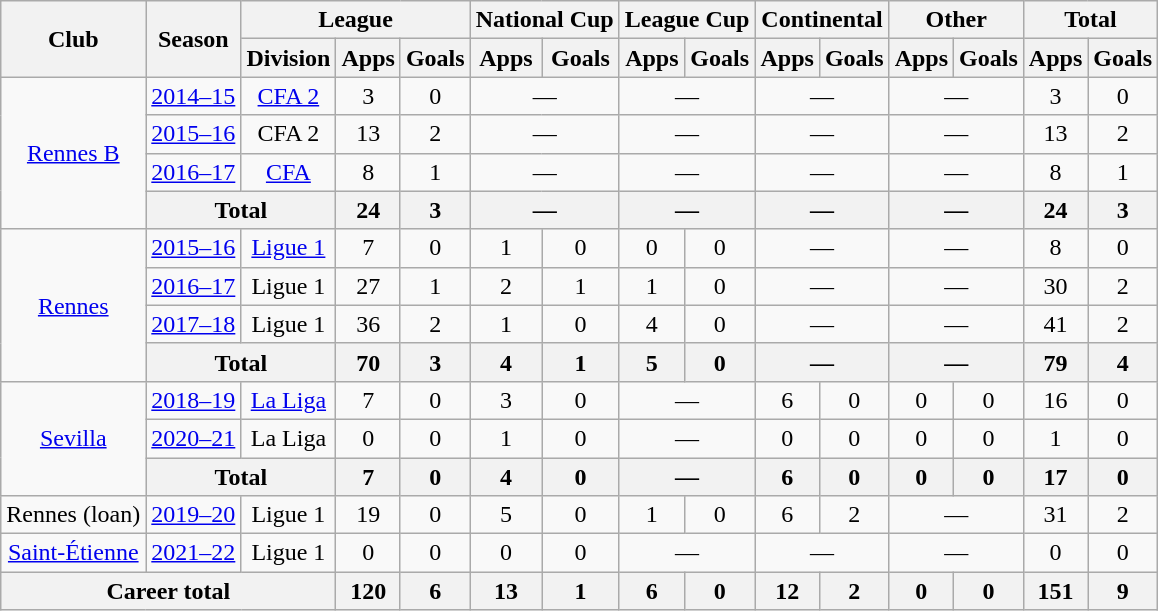<table class="wikitable" style="text-align:center">
<tr>
<th rowspan="2">Club</th>
<th rowspan="2">Season</th>
<th colspan="3">League</th>
<th colspan="2">National Cup</th>
<th colspan="2">League Cup</th>
<th colspan="2">Continental</th>
<th colspan="2">Other</th>
<th colspan="2">Total</th>
</tr>
<tr>
<th>Division</th>
<th>Apps</th>
<th>Goals</th>
<th>Apps</th>
<th>Goals</th>
<th>Apps</th>
<th>Goals</th>
<th>Apps</th>
<th>Goals</th>
<th>Apps</th>
<th>Goals</th>
<th>Apps</th>
<th>Goals</th>
</tr>
<tr>
<td rowspan="4"><a href='#'>Rennes B</a></td>
<td><a href='#'>2014–15</a></td>
<td><a href='#'>CFA 2</a></td>
<td>3</td>
<td>0</td>
<td colspan="2">—</td>
<td colspan="2">—</td>
<td colspan="2">—</td>
<td colspan="2">—</td>
<td>3</td>
<td>0</td>
</tr>
<tr>
<td><a href='#'>2015–16</a></td>
<td>CFA 2</td>
<td>13</td>
<td>2</td>
<td colspan="2">—</td>
<td colspan="2">—</td>
<td colspan="2">—</td>
<td colspan="2">—</td>
<td>13</td>
<td>2</td>
</tr>
<tr>
<td><a href='#'>2016–17</a></td>
<td><a href='#'>CFA</a></td>
<td>8</td>
<td>1</td>
<td colspan="2">—</td>
<td colspan="2">—</td>
<td colspan="2">—</td>
<td colspan="2">—</td>
<td>8</td>
<td>1</td>
</tr>
<tr>
<th colspan="2">Total</th>
<th>24</th>
<th>3</th>
<th colspan="2">—</th>
<th colspan="2">—</th>
<th colspan="2">—</th>
<th colspan="2">—</th>
<th>24</th>
<th>3</th>
</tr>
<tr>
<td rowspan="4"><a href='#'>Rennes</a></td>
<td><a href='#'>2015–16</a></td>
<td><a href='#'>Ligue 1</a></td>
<td>7</td>
<td>0</td>
<td>1</td>
<td>0</td>
<td>0</td>
<td>0</td>
<td colspan="2">—</td>
<td colspan="2">—</td>
<td>8</td>
<td>0</td>
</tr>
<tr>
<td><a href='#'>2016–17</a></td>
<td>Ligue 1</td>
<td>27</td>
<td>1</td>
<td>2</td>
<td>1</td>
<td>1</td>
<td>0</td>
<td colspan="2">—</td>
<td colspan="2">—</td>
<td>30</td>
<td>2</td>
</tr>
<tr>
<td><a href='#'>2017–18</a></td>
<td>Ligue 1</td>
<td>36</td>
<td>2</td>
<td>1</td>
<td>0</td>
<td>4</td>
<td>0</td>
<td colspan="2">—</td>
<td colspan="2">—</td>
<td>41</td>
<td>2</td>
</tr>
<tr>
<th colspan="2">Total</th>
<th>70</th>
<th>3</th>
<th>4</th>
<th>1</th>
<th>5</th>
<th>0</th>
<th colspan="2">—</th>
<th colspan="2">—</th>
<th>79</th>
<th>4</th>
</tr>
<tr>
<td rowspan="3"><a href='#'>Sevilla</a></td>
<td><a href='#'>2018–19</a></td>
<td><a href='#'>La Liga</a></td>
<td>7</td>
<td>0</td>
<td>3</td>
<td>0</td>
<td colspan="2">—</td>
<td>6</td>
<td>0</td>
<td>0</td>
<td>0</td>
<td>16</td>
<td>0</td>
</tr>
<tr>
<td><a href='#'>2020–21</a></td>
<td>La Liga</td>
<td>0</td>
<td>0</td>
<td>1</td>
<td>0</td>
<td colspan="2">—</td>
<td>0</td>
<td>0</td>
<td>0</td>
<td>0</td>
<td>1</td>
<td>0</td>
</tr>
<tr>
<th colspan="2">Total</th>
<th>7</th>
<th>0</th>
<th>4</th>
<th>0</th>
<th colspan="2">—</th>
<th>6</th>
<th>0</th>
<th>0</th>
<th>0</th>
<th>17</th>
<th>0</th>
</tr>
<tr>
<td>Rennes (loan)</td>
<td><a href='#'>2019–20</a></td>
<td>Ligue 1</td>
<td>19</td>
<td>0</td>
<td>5</td>
<td>0</td>
<td>1</td>
<td>0</td>
<td>6</td>
<td>2</td>
<td colspan="2">—</td>
<td>31</td>
<td>2</td>
</tr>
<tr>
<td><a href='#'>Saint-Étienne</a></td>
<td><a href='#'>2021–22</a></td>
<td>Ligue 1</td>
<td>0</td>
<td>0</td>
<td>0</td>
<td>0</td>
<td colspan="2">—</td>
<td colspan="2">—</td>
<td colspan="2">—</td>
<td>0</td>
<td>0</td>
</tr>
<tr>
<th colspan="3">Career total</th>
<th>120</th>
<th>6</th>
<th>13</th>
<th>1</th>
<th>6</th>
<th>0</th>
<th>12</th>
<th>2</th>
<th>0</th>
<th>0</th>
<th>151</th>
<th>9</th>
</tr>
</table>
